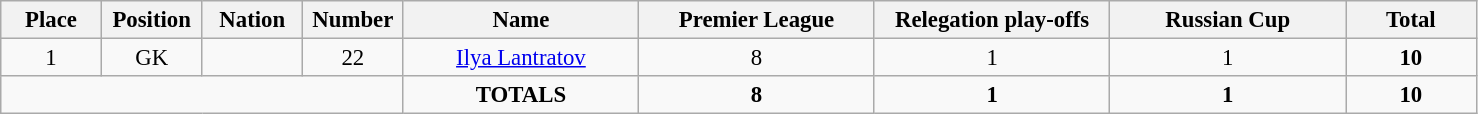<table class="wikitable" style="font-size: 95%; text-align: center;">
<tr>
<th width=60>Place</th>
<th width=60>Position</th>
<th width=60>Nation</th>
<th width=60>Number</th>
<th width=150>Name</th>
<th width=150>Premier League</th>
<th width=150>Relegation play-offs</th>
<th width=150>Russian Cup</th>
<th width=80><strong>Total</strong></th>
</tr>
<tr>
<td>1</td>
<td>GK</td>
<td></td>
<td>22</td>
<td><a href='#'>Ilya Lantratov</a></td>
<td>8</td>
<td>1</td>
<td>1</td>
<td><strong>10</strong></td>
</tr>
<tr>
<td colspan="4"></td>
<td><strong>TOTALS</strong></td>
<td><strong>8</strong></td>
<td><strong>1</strong></td>
<td><strong>1</strong></td>
<td><strong>10</strong></td>
</tr>
</table>
